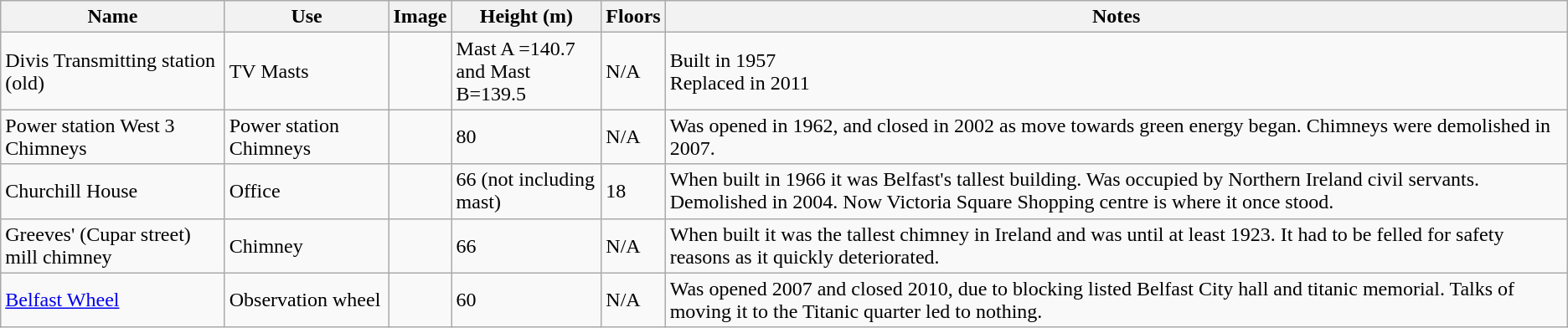<table class="wikitable">
<tr>
<th>Name</th>
<th>Use</th>
<th>Image</th>
<th>Height (m)</th>
<th>Floors</th>
<th>Notes</th>
</tr>
<tr>
<td>Divis Transmitting station (old)</td>
<td>TV Masts</td>
<td></td>
<td>Mast A =140.7<br>and Mast B=139.5</td>
<td>N/A</td>
<td>Built in 1957<br>Replaced in 2011<br></td>
</tr>
<tr>
<td>Power station West 3 Chimneys</td>
<td>Power station Chimneys</td>
<td></td>
<td>80</td>
<td>N/A</td>
<td>Was opened in 1962, and closed in 2002 as move towards green energy began. Chimneys were demolished in 2007.</td>
</tr>
<tr>
<td>Churchill House</td>
<td>Office</td>
<td></td>
<td>66 (not including mast)</td>
<td>18</td>
<td>When built in 1966 it was Belfast's tallest building. Was occupied by Northern Ireland civil servants. Demolished in 2004. Now Victoria Square Shopping centre is where it once stood.</td>
</tr>
<tr>
<td>Greeves' (Cupar street) mill chimney</td>
<td>Chimney</td>
<td></td>
<td>66</td>
<td>N/A</td>
<td>When built it was the tallest chimney in Ireland and was until at least 1923. It had to be felled for safety reasons as it quickly deteriorated.</td>
</tr>
<tr>
<td><a href='#'>Belfast Wheel</a></td>
<td>Observation wheel</td>
<td></td>
<td>60</td>
<td>N/A</td>
<td>Was opened 2007 and closed 2010, due to blocking listed Belfast City hall and titanic memorial. Talks of moving it to the Titanic quarter led to nothing.</td>
</tr>
</table>
